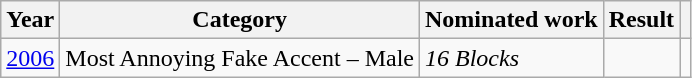<table class="wikitable">
<tr>
<th>Year</th>
<th>Category</th>
<th>Nominated work</th>
<th>Result</th>
<th scope="col" class="unsortable"></th>
</tr>
<tr>
<td><a href='#'>2006</a></td>
<td>Most Annoying Fake Accent – Male</td>
<td><em>16 Blocks</em></td>
<td></td>
<td style="text-align: center;"></td>
</tr>
</table>
